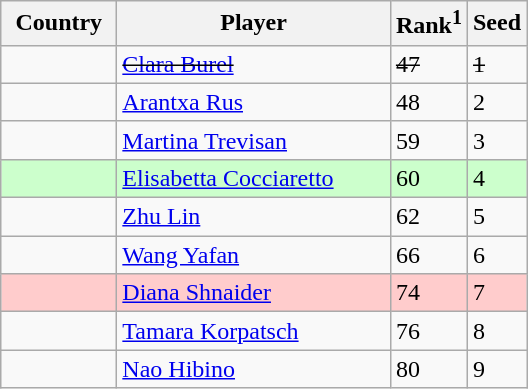<table class="sortable wikitable">
<tr>
<th width="70">Country</th>
<th width="175">Player</th>
<th>Rank<sup>1</sup></th>
<th>Seed</th>
</tr>
<tr>
<td><s></s></td>
<td><s><a href='#'>Clara Burel</a></s></td>
<td><s>47</s></td>
<td><s>1</s></td>
</tr>
<tr>
<td></td>
<td><a href='#'>Arantxa Rus</a></td>
<td>48</td>
<td>2</td>
</tr>
<tr>
<td></td>
<td><a href='#'>Martina Trevisan</a></td>
<td>59</td>
<td>3</td>
</tr>
<tr style="background:#cfc;">
<td></td>
<td><a href='#'>Elisabetta Cocciaretto</a></td>
<td>60</td>
<td>4</td>
</tr>
<tr>
<td></td>
<td><a href='#'>Zhu Lin</a></td>
<td>62</td>
<td>5</td>
</tr>
<tr>
<td></td>
<td><a href='#'>Wang Yafan</a></td>
<td>66</td>
<td>6</td>
</tr>
<tr style="background:#fcc;">
<td></td>
<td><a href='#'>Diana Shnaider</a></td>
<td>74</td>
<td>7</td>
</tr>
<tr>
<td></td>
<td><a href='#'>Tamara Korpatsch</a></td>
<td>76</td>
<td>8</td>
</tr>
<tr>
<td></td>
<td><a href='#'>Nao Hibino</a></td>
<td>80</td>
<td>9</td>
</tr>
</table>
